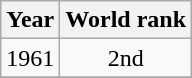<table class=wikitable>
<tr>
<th>Year</th>
<th>World rank</th>
</tr>
<tr>
<td>1961</td>
<td align="center">2nd</td>
</tr>
<tr>
</tr>
</table>
